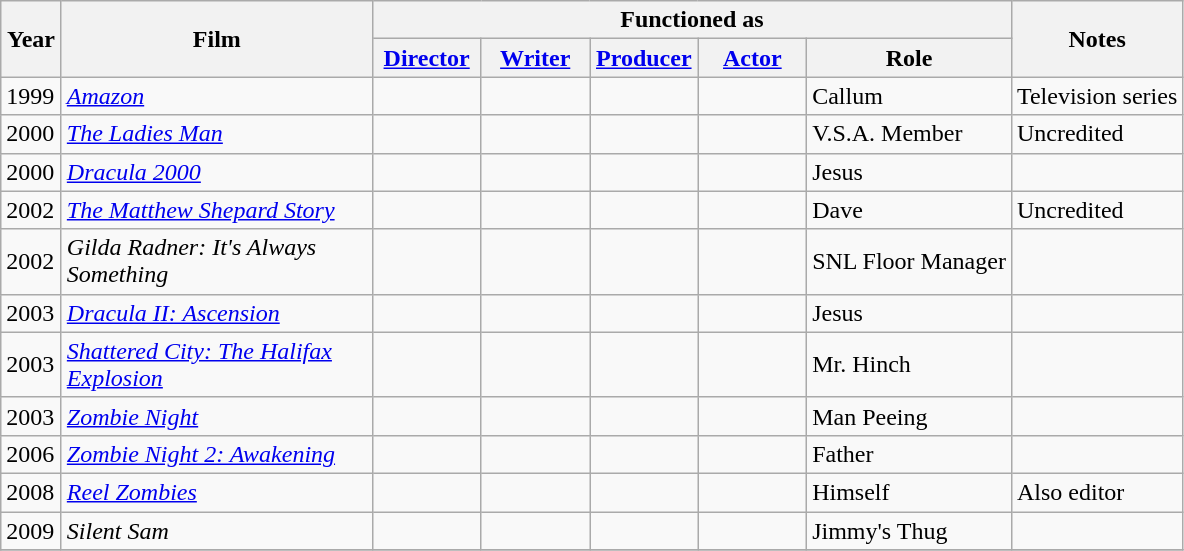<table class="wikitable" style="margin-right: 0;">
<tr>
<th rowspan="2" style="width:33px;">Year</th>
<th rowspan="2" style="width:200px;">Film</th>
<th colspan="5">Functioned as</th>
<th rowspan="2">Notes</th>
</tr>
<tr>
<th style="width:65px;"><a href='#'>Director</a></th>
<th style="width:65px;"><a href='#'>Writer</a></th>
<th style="width:65px;"><a href='#'>Producer</a></th>
<th style="width:65px;"><a href='#'>Actor</a></th>
<th>Role</th>
</tr>
<tr>
<td>1999</td>
<td><em><a href='#'>Amazon</a></em></td>
<td></td>
<td></td>
<td></td>
<td></td>
<td>Callum</td>
<td>Television series</td>
</tr>
<tr>
<td>2000</td>
<td><em><a href='#'>The Ladies Man</a></em></td>
<td></td>
<td></td>
<td></td>
<td></td>
<td>V.S.A. Member</td>
<td>Uncredited</td>
</tr>
<tr>
<td>2000</td>
<td><em><a href='#'>Dracula 2000</a></em></td>
<td></td>
<td></td>
<td></td>
<td></td>
<td>Jesus</td>
<td></td>
</tr>
<tr>
<td>2002</td>
<td><em><a href='#'>The Matthew Shepard Story</a></em></td>
<td></td>
<td></td>
<td></td>
<td></td>
<td>Dave</td>
<td>Uncredited</td>
</tr>
<tr>
<td>2002</td>
<td><em>Gilda Radner: It's Always Something</em></td>
<td></td>
<td></td>
<td></td>
<td></td>
<td>SNL Floor Manager</td>
<td></td>
</tr>
<tr>
<td>2003</td>
<td><em><a href='#'>Dracula II: Ascension</a></em></td>
<td></td>
<td></td>
<td></td>
<td></td>
<td>Jesus</td>
<td></td>
</tr>
<tr>
<td>2003</td>
<td><em><a href='#'>Shattered City: The Halifax Explosion</a></em></td>
<td></td>
<td></td>
<td></td>
<td></td>
<td>Mr. Hinch</td>
<td></td>
</tr>
<tr>
<td>2003</td>
<td><em><a href='#'>Zombie Night</a></em></td>
<td></td>
<td></td>
<td></td>
<td></td>
<td>Man Peeing</td>
<td></td>
</tr>
<tr>
<td>2006</td>
<td><em><a href='#'>Zombie Night 2: Awakening</a></em></td>
<td></td>
<td></td>
<td></td>
<td></td>
<td>Father</td>
<td></td>
</tr>
<tr>
<td>2008</td>
<td><em><a href='#'>Reel Zombies</a></em></td>
<td></td>
<td></td>
<td></td>
<td></td>
<td>Himself</td>
<td>Also editor</td>
</tr>
<tr>
<td>2009</td>
<td><em>Silent Sam</em></td>
<td></td>
<td></td>
<td></td>
<td></td>
<td>Jimmy's Thug</td>
<td></td>
</tr>
<tr>
</tr>
</table>
